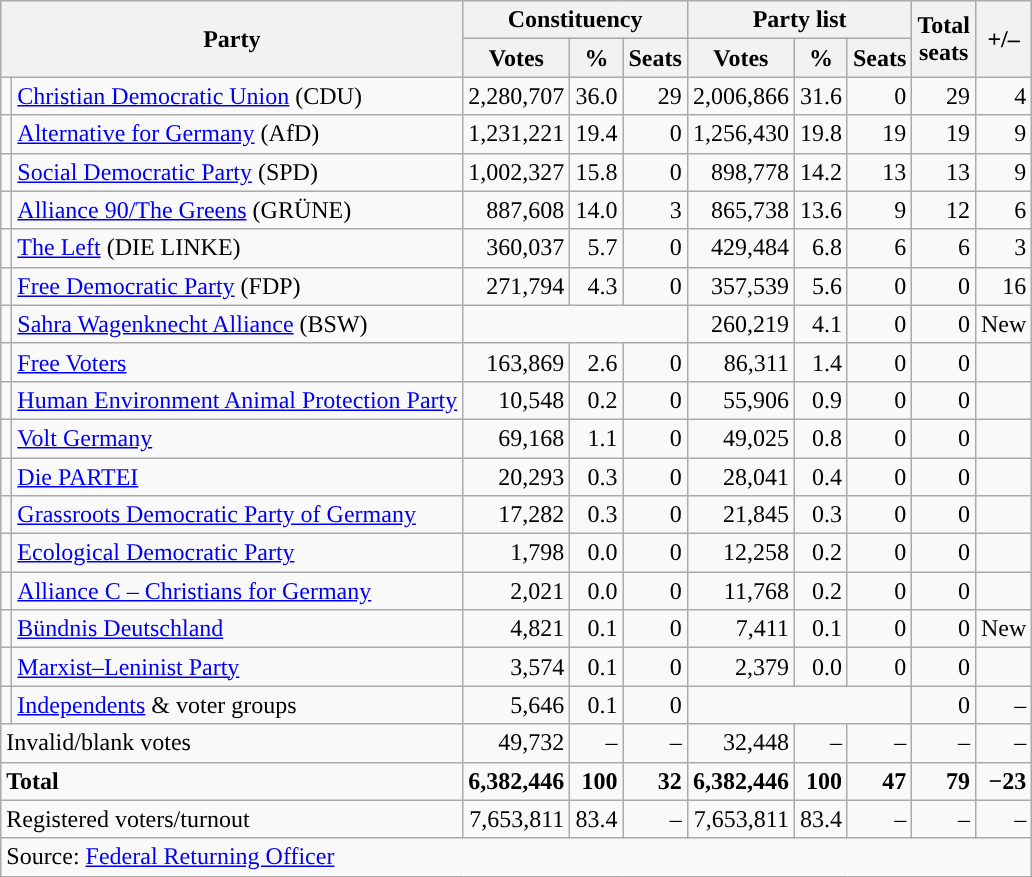<table class="wikitable" style="text-align:right">
<tr>
<th colspan="2" rowspan="2">Party</th>
<th colspan="3">Constituency</th>
<th colspan="3">Party list</th>
<th rowspan="2">Total<br>seats</th>
<th rowspan="2">+/–</th>
</tr>
<tr>
<th>Votes</th>
<th>%</th>
<th>Seats</th>
<th>Votes</th>
<th>%</th>
<th>Seats</th>
</tr>
<tr>
<td></td>
<td align="left"><a href='#'>Christian Democratic Union</a> (CDU)</td>
<td>2,280,707</td>
<td>36.0</td>
<td>29</td>
<td>2,006,866</td>
<td>31.6</td>
<td>0</td>
<td>29</td>
<td> 4</td>
</tr>
<tr>
<td></td>
<td align="left"><a href='#'>Alternative for Germany</a> (AfD)</td>
<td>1,231,221</td>
<td>19.4</td>
<td>0</td>
<td>1,256,430</td>
<td>19.8</td>
<td>19</td>
<td>19</td>
<td> 9</td>
</tr>
<tr>
<td></td>
<td align="left"><a href='#'>Social Democratic Party</a> (SPD)</td>
<td>1,002,327</td>
<td>15.8</td>
<td>0</td>
<td>898,778</td>
<td>14.2</td>
<td>13</td>
<td>13</td>
<td> 9</td>
</tr>
<tr>
<td></td>
<td align="left"><a href='#'>Alliance 90/The Greens</a> (GRÜNE)</td>
<td>887,608</td>
<td>14.0</td>
<td>3</td>
<td>865,738</td>
<td>13.6</td>
<td>9</td>
<td>12</td>
<td> 6</td>
</tr>
<tr>
<td></td>
<td align="left"><a href='#'>The Left</a> (DIE LINKE)</td>
<td>360,037</td>
<td>5.7</td>
<td>0</td>
<td>429,484</td>
<td>6.8</td>
<td>6</td>
<td>6</td>
<td> 3</td>
</tr>
<tr>
<td></td>
<td align="left"><a href='#'>Free Democratic Party</a> (FDP)</td>
<td>271,794</td>
<td>4.3</td>
<td>0</td>
<td>357,539</td>
<td>5.6</td>
<td>0</td>
<td>0</td>
<td> 16</td>
</tr>
<tr>
<td style="background-color:"></td>
<td align="left"><a href='#'>Sahra Wagenknecht Alliance</a> (BSW)</td>
<td colspan="3"></td>
<td>260,219</td>
<td>4.1</td>
<td>0</td>
<td>0</td>
<td>New</td>
</tr>
<tr>
<td style="background-color:"></td>
<td align="left"><a href='#'>Free Voters</a></td>
<td>163,869</td>
<td>2.6</td>
<td>0</td>
<td>86,311</td>
<td>1.4</td>
<td>0</td>
<td>0</td>
<td></td>
</tr>
<tr>
<td style="background-color:"></td>
<td align="left"><a href='#'>Human Environment Animal Protection Party</a></td>
<td>10,548</td>
<td>0.2</td>
<td>0</td>
<td>55,906</td>
<td>0.9</td>
<td>0</td>
<td>0</td>
<td></td>
</tr>
<tr>
<td style="background-color:"></td>
<td align="left"><a href='#'>Volt Germany</a></td>
<td>69,168</td>
<td>1.1</td>
<td>0</td>
<td>49,025</td>
<td>0.8</td>
<td>0</td>
<td>0</td>
<td></td>
</tr>
<tr>
<td style="background-color:"></td>
<td align="left"><a href='#'>Die PARTEI</a></td>
<td>20,293</td>
<td>0.3</td>
<td>0</td>
<td>28,041</td>
<td>0.4</td>
<td>0</td>
<td>0</td>
<td></td>
</tr>
<tr>
<td style="background-color:"></td>
<td align="left"><a href='#'>Grassroots Democratic Party of Germany</a></td>
<td>17,282</td>
<td>0.3</td>
<td>0</td>
<td>21,845</td>
<td>0.3</td>
<td>0</td>
<td>0</td>
<td></td>
</tr>
<tr>
<td style="background-color:"></td>
<td align="left"><a href='#'>Ecological Democratic Party</a></td>
<td>1,798</td>
<td>0.0</td>
<td>0</td>
<td>12,258</td>
<td>0.2</td>
<td>0</td>
<td>0</td>
<td></td>
</tr>
<tr>
<td style="background-color:"></td>
<td align="left"><a href='#'>Alliance C – Christians for Germany</a></td>
<td>2,021</td>
<td>0.0</td>
<td>0</td>
<td>11,768</td>
<td>0.2</td>
<td>0</td>
<td>0</td>
<td></td>
</tr>
<tr>
<td style="background-color:"></td>
<td align="left"><a href='#'>Bündnis Deutschland</a></td>
<td>4,821</td>
<td>0.1</td>
<td>0</td>
<td>7,411</td>
<td>0.1</td>
<td>0</td>
<td>0</td>
<td>New</td>
</tr>
<tr>
<td style="background-color:"></td>
<td align="left"><a href='#'>Marxist–Leninist Party</a></td>
<td>3,574</td>
<td>0.1</td>
<td>0</td>
<td>2,379</td>
<td>0.0</td>
<td>0</td>
<td>0</td>
<td></td>
</tr>
<tr>
<td style="background-color:"></td>
<td align="left"><a href='#'>Independents</a> & voter groups</td>
<td>5,646</td>
<td>0.1</td>
<td>0</td>
<td colspan="3"></td>
<td>0</td>
<td>–</td>
</tr>
<tr>
<td colspan="2" align="left">Invalid/blank votes</td>
<td>49,732</td>
<td>–</td>
<td>–</td>
<td>32,448</td>
<td>–</td>
<td>–</td>
<td>–</td>
<td>–</td>
</tr>
<tr>
<td colspan="2" align="left"><strong>Total</strong></td>
<td><strong>6,382,446</strong></td>
<td><strong>100</strong></td>
<td><strong>32</strong></td>
<td><strong>6,382,446</strong></td>
<td><strong>100</strong></td>
<td><strong>47</strong></td>
<td><strong>79</strong></td>
<td><strong>−23</strong></td>
</tr>
<tr>
<td colspan="2" align="left">Registered voters/turnout</td>
<td>7,653,811</td>
<td>83.4</td>
<td>–</td>
<td>7,653,811</td>
<td>83.4</td>
<td>–</td>
<td>–</td>
<td>–</td>
</tr>
<tr>
<td colspan="10" align="left">Source: <a href='#'>Federal Returning Officer</a></td>
</tr>
</table>
